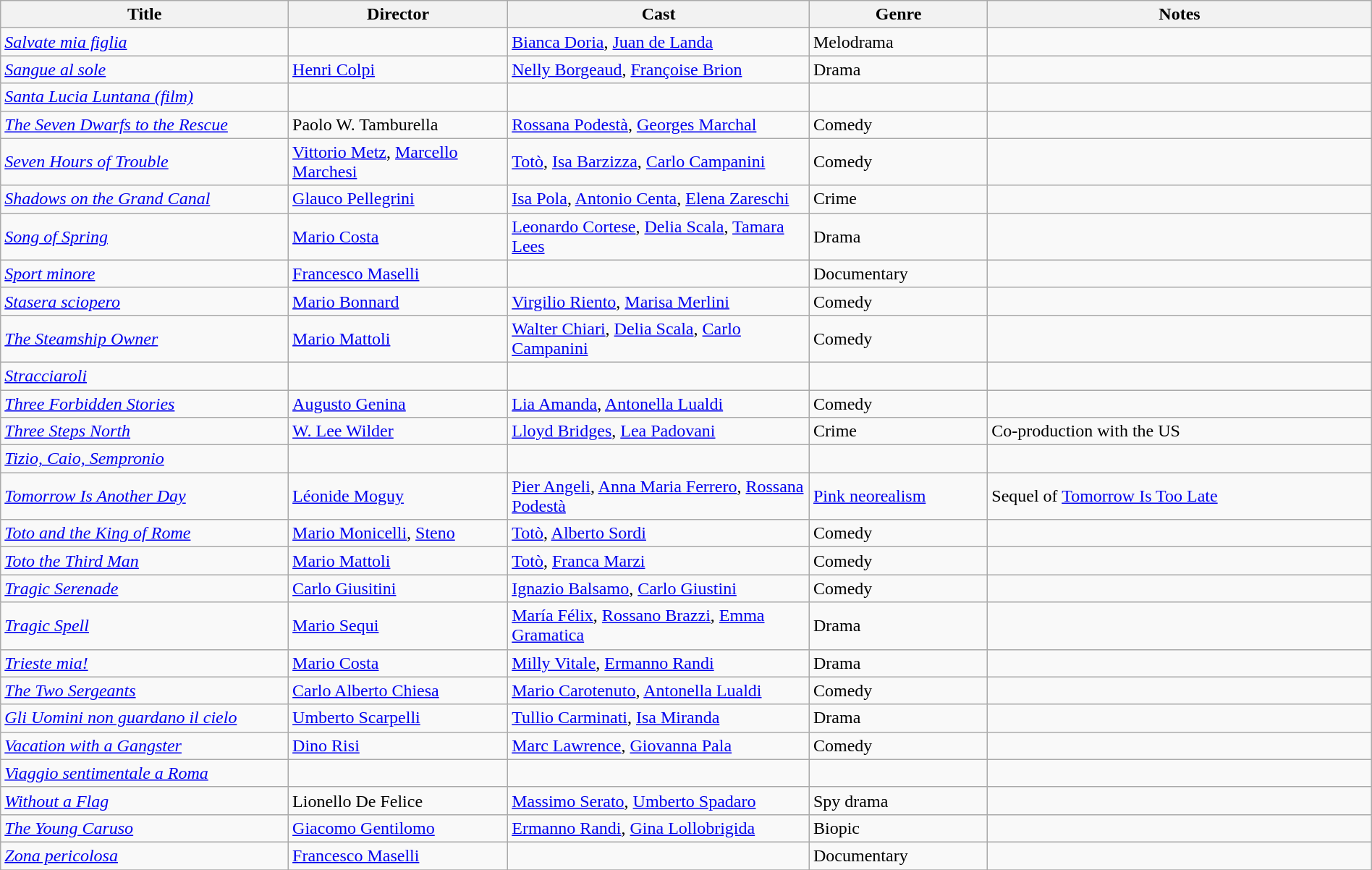<table class="wikitable" width= "100%">
<tr>
<th width=21%>Title</th>
<th width=16%>Director</th>
<th width=22%>Cast</th>
<th width=13%>Genre</th>
<th width=28%>Notes</th>
</tr>
<tr>
<td><em><a href='#'>Salvate mia figlia</a></em></td>
<td></td>
<td><a href='#'>Bianca Doria</a>, <a href='#'>Juan de Landa</a></td>
<td>Melodrama</td>
<td></td>
</tr>
<tr>
<td><em><a href='#'>Sangue al sole</a></em></td>
<td><a href='#'>Henri Colpi</a></td>
<td><a href='#'>Nelly Borgeaud</a>, <a href='#'>Françoise Brion</a></td>
<td>Drama</td>
<td></td>
</tr>
<tr>
<td><em><a href='#'>Santa Lucia Luntana (film)</a></em></td>
<td></td>
<td></td>
<td></td>
<td></td>
</tr>
<tr>
<td><em><a href='#'>The Seven Dwarfs to the Rescue</a></em></td>
<td>Paolo W. Tamburella</td>
<td><a href='#'>Rossana Podestà</a>, <a href='#'>Georges Marchal</a></td>
<td>Comedy</td>
<td></td>
</tr>
<tr>
<td><em><a href='#'>Seven Hours of Trouble</a></em></td>
<td><a href='#'>Vittorio Metz</a>, <a href='#'>Marcello Marchesi</a></td>
<td><a href='#'>Totò</a>, <a href='#'>Isa Barzizza</a>, <a href='#'>Carlo Campanini</a></td>
<td>Comedy</td>
<td></td>
</tr>
<tr>
<td><em><a href='#'>Shadows on the Grand Canal</a></em></td>
<td><a href='#'>Glauco Pellegrini</a></td>
<td><a href='#'>Isa Pola</a>, <a href='#'>Antonio Centa</a>, <a href='#'>Elena Zareschi</a></td>
<td>Crime</td>
<td></td>
</tr>
<tr>
<td><em><a href='#'>Song of Spring</a></em></td>
<td><a href='#'>Mario Costa</a></td>
<td><a href='#'>Leonardo Cortese</a>, <a href='#'>Delia Scala</a>, <a href='#'>Tamara Lees</a></td>
<td>Drama</td>
<td></td>
</tr>
<tr>
<td><em><a href='#'>Sport minore</a></em></td>
<td><a href='#'>Francesco Maselli</a></td>
<td></td>
<td>Documentary</td>
<td></td>
</tr>
<tr>
<td><em><a href='#'>Stasera sciopero</a></em></td>
<td><a href='#'>Mario Bonnard</a></td>
<td><a href='#'>Virgilio Riento</a>, <a href='#'>Marisa Merlini</a></td>
<td>Comedy</td>
<td></td>
</tr>
<tr>
<td><em><a href='#'>The Steamship Owner</a></em></td>
<td><a href='#'>Mario Mattoli</a></td>
<td><a href='#'>Walter Chiari</a>, <a href='#'>Delia Scala</a>, <a href='#'>Carlo Campanini</a></td>
<td>Comedy</td>
<td></td>
</tr>
<tr>
<td><em><a href='#'>Stracciaroli</a></em></td>
<td></td>
<td></td>
<td></td>
<td></td>
</tr>
<tr>
<td><em><a href='#'>Three Forbidden Stories</a></em></td>
<td><a href='#'>Augusto Genina</a></td>
<td><a href='#'>Lia Amanda</a>, <a href='#'>Antonella Lualdi</a></td>
<td>Comedy</td>
<td></td>
</tr>
<tr>
<td><em><a href='#'>Three Steps North</a></em></td>
<td><a href='#'>W. Lee Wilder</a></td>
<td><a href='#'>Lloyd Bridges</a>, <a href='#'>Lea Padovani</a></td>
<td>Crime</td>
<td>Co-production with the US</td>
</tr>
<tr>
<td><em><a href='#'>Tizio, Caio, Sempronio</a></em></td>
<td></td>
<td></td>
<td></td>
<td></td>
</tr>
<tr>
<td><em><a href='#'>Tomorrow Is Another Day</a></em></td>
<td><a href='#'>Léonide Moguy</a></td>
<td><a href='#'>Pier Angeli</a>, <a href='#'>Anna Maria Ferrero</a>, <a href='#'>Rossana Podestà</a></td>
<td><a href='#'>Pink neorealism</a></td>
<td>Sequel of <a href='#'>Tomorrow Is Too Late</a></td>
</tr>
<tr>
<td><em><a href='#'>Toto and the King of Rome</a></em></td>
<td><a href='#'>Mario Monicelli</a>, <a href='#'>Steno</a></td>
<td><a href='#'>Totò</a>, <a href='#'>Alberto Sordi</a></td>
<td>Comedy</td>
<td></td>
</tr>
<tr>
<td><em><a href='#'>Toto the Third Man</a></em></td>
<td><a href='#'>Mario Mattoli</a></td>
<td><a href='#'>Totò</a>, <a href='#'>Franca Marzi</a></td>
<td>Comedy</td>
<td></td>
</tr>
<tr>
<td><em><a href='#'>Tragic Serenade</a></em></td>
<td><a href='#'>Carlo Giusitini</a></td>
<td><a href='#'>Ignazio Balsamo</a>, <a href='#'>Carlo Giustini</a></td>
<td>Comedy</td>
<td></td>
</tr>
<tr>
<td><em><a href='#'>Tragic Spell</a></em></td>
<td><a href='#'>Mario Sequi</a></td>
<td><a href='#'>María Félix</a>, <a href='#'>Rossano Brazzi</a>, <a href='#'>Emma Gramatica</a></td>
<td>Drama</td>
<td></td>
</tr>
<tr>
<td><em><a href='#'>Trieste mia!</a></em></td>
<td><a href='#'>Mario Costa</a></td>
<td><a href='#'>Milly Vitale</a>, <a href='#'>Ermanno Randi</a></td>
<td>Drama</td>
<td></td>
</tr>
<tr>
<td><em><a href='#'>The Two Sergeants</a></em></td>
<td><a href='#'>Carlo Alberto Chiesa</a></td>
<td><a href='#'>Mario Carotenuto</a>, <a href='#'>Antonella Lualdi</a></td>
<td>Comedy</td>
<td></td>
</tr>
<tr>
<td><em><a href='#'>Gli Uomini non guardano il cielo</a></em></td>
<td><a href='#'>Umberto Scarpelli</a></td>
<td><a href='#'>Tullio Carminati</a>, <a href='#'>Isa Miranda</a></td>
<td>Drama</td>
<td></td>
</tr>
<tr>
<td><em><a href='#'>Vacation with a Gangster</a></em></td>
<td><a href='#'>Dino Risi</a></td>
<td><a href='#'>Marc Lawrence</a>, <a href='#'>Giovanna Pala</a></td>
<td>Comedy</td>
<td></td>
</tr>
<tr>
<td><em><a href='#'>Viaggio sentimentale a Roma</a></em></td>
<td></td>
<td></td>
<td></td>
<td></td>
</tr>
<tr>
<td><em><a href='#'>Without a Flag</a></em></td>
<td>Lionello De Felice</td>
<td><a href='#'>Massimo Serato</a>, <a href='#'>Umberto Spadaro</a></td>
<td>Spy drama</td>
<td></td>
</tr>
<tr>
<td><em><a href='#'>The Young Caruso</a></em></td>
<td><a href='#'>Giacomo Gentilomo</a></td>
<td><a href='#'>Ermanno Randi</a>, <a href='#'>Gina Lollobrigida</a></td>
<td>Biopic</td>
<td></td>
</tr>
<tr>
<td><em><a href='#'>Zona pericolosa</a></em></td>
<td><a href='#'>Francesco Maselli</a></td>
<td></td>
<td>Documentary</td>
<td></td>
</tr>
<tr>
</tr>
</table>
